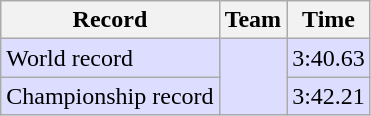<table class="wikitable">
<tr>
<th>Record</th>
<th>Team</th>
<th>Time</th>
</tr>
<tr bgcolor=ddddff>
<td>World record</td>
<td rowspan="2"></td>
<td>3:40.63</td>
</tr>
<tr bgcolor=ddddff>
<td>Championship record</td>
<td>3:42.21</td>
</tr>
</table>
